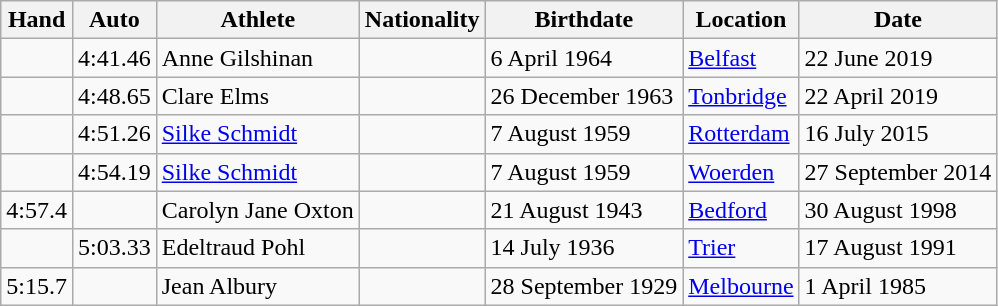<table class="wikitable">
<tr>
<th>Hand</th>
<th>Auto</th>
<th>Athlete</th>
<th>Nationality</th>
<th>Birthdate</th>
<th>Location</th>
<th>Date</th>
</tr>
<tr>
<td></td>
<td>4:41.46</td>
<td>Anne Gilshinan</td>
<td></td>
<td>6 April 1964</td>
<td><a href='#'>Belfast</a> </td>
<td>22 June 2019</td>
</tr>
<tr>
<td></td>
<td>4:48.65</td>
<td>Clare Elms</td>
<td></td>
<td>26 December 1963</td>
<td><a href='#'>Tonbridge</a></td>
<td>22 April 2019</td>
</tr>
<tr>
<td></td>
<td>4:51.26</td>
<td><a href='#'>Silke Schmidt</a></td>
<td></td>
<td>7 August 1959</td>
<td><a href='#'>Rotterdam</a> </td>
<td>16 July 2015</td>
</tr>
<tr>
<td></td>
<td>4:54.19</td>
<td><a href='#'>Silke Schmidt</a></td>
<td></td>
<td>7 August 1959</td>
<td><a href='#'>Woerden</a> </td>
<td>27 September 2014</td>
</tr>
<tr>
<td>4:57.4</td>
<td></td>
<td>Carolyn Jane Oxton</td>
<td></td>
<td>21 August 1943</td>
<td><a href='#'>Bedford</a></td>
<td>30 August 1998</td>
</tr>
<tr>
<td></td>
<td>5:03.33</td>
<td>Edeltraud Pohl</td>
<td></td>
<td>14 July 1936</td>
<td><a href='#'>Trier</a></td>
<td>17 August 1991</td>
</tr>
<tr>
<td>5:15.7</td>
<td></td>
<td>Jean Albury</td>
<td></td>
<td>28 September 1929</td>
<td><a href='#'>Melbourne</a></td>
<td>1 April 1985</td>
</tr>
</table>
